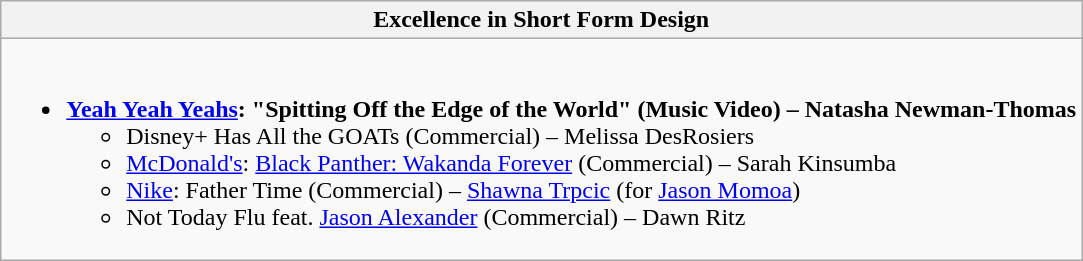<table class="wikitable" style="width=100%">
<tr>
<th>Excellence in Short Form Design</th>
</tr>
<tr>
<td valign="top"><br><ul><li><strong><a href='#'>Yeah Yeah Yeahs</a>: "Spitting Off the Edge of the World" (Music Video) – Natasha Newman-Thomas</strong><ul><li>Disney+ Has All the GOATs (Commercial) – Melissa DesRosiers</li><li><a href='#'>McDonald's</a>: <a href='#'>Black Panther: Wakanda Forever</a> (Commercial) – Sarah Kinsumba</li><li><a href='#'>Nike</a>: Father Time (Commercial) – <a href='#'>Shawna Trpcic</a> (for <a href='#'>Jason Momoa</a>)</li><li>Not Today Flu feat. <a href='#'>Jason Alexander</a> (Commercial) – Dawn Ritz</li></ul></li></ul></td>
</tr>
</table>
